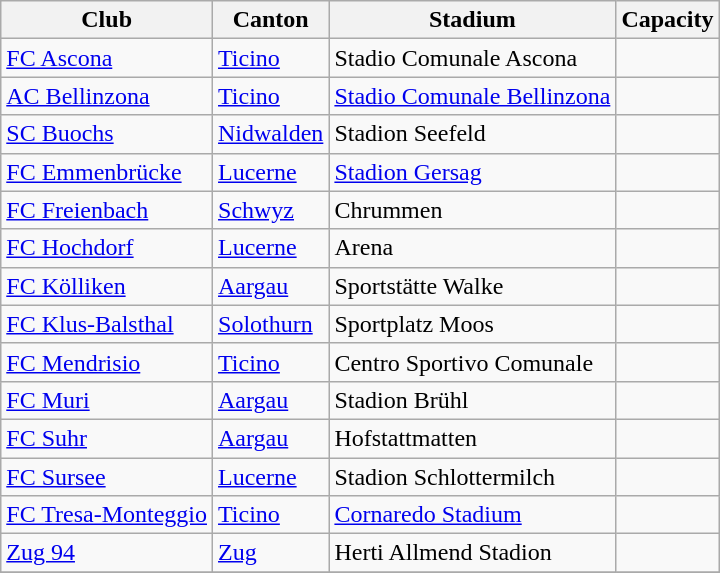<table class="wikitable">
<tr>
<th>Club</th>
<th>Canton</th>
<th>Stadium</th>
<th>Capacity</th>
</tr>
<tr>
<td><a href='#'>FC Ascona</a></td>
<td><a href='#'>Ticino</a></td>
<td>Stadio Comunale Ascona</td>
<td></td>
</tr>
<tr>
<td><a href='#'>AC Bellinzona</a></td>
<td><a href='#'>Ticino</a></td>
<td><a href='#'>Stadio Comunale Bellinzona</a></td>
<td></td>
</tr>
<tr>
<td><a href='#'>SC Buochs</a></td>
<td><a href='#'>Nidwalden</a></td>
<td>Stadion Seefeld</td>
<td></td>
</tr>
<tr>
<td><a href='#'>FC Emmenbrücke</a></td>
<td><a href='#'>Lucerne</a></td>
<td><a href='#'>Stadion Gersag</a></td>
<td></td>
</tr>
<tr>
<td><a href='#'>FC Freienbach</a></td>
<td><a href='#'>Schwyz</a></td>
<td>Chrummen</td>
<td></td>
</tr>
<tr>
<td><a href='#'>FC Hochdorf</a></td>
<td><a href='#'>Lucerne</a></td>
<td>Arena</td>
<td></td>
</tr>
<tr>
<td><a href='#'>FC Kölliken</a></td>
<td><a href='#'>Aargau</a></td>
<td>Sportstätte Walke</td>
<td></td>
</tr>
<tr>
<td><a href='#'>FC Klus-Balsthal</a></td>
<td><a href='#'>Solothurn</a></td>
<td>Sportplatz Moos</td>
<td></td>
</tr>
<tr>
<td><a href='#'>FC Mendrisio</a></td>
<td><a href='#'>Ticino</a></td>
<td>Centro Sportivo Comunale</td>
<td></td>
</tr>
<tr>
<td><a href='#'>FC Muri</a></td>
<td><a href='#'>Aargau</a></td>
<td>Stadion Brühl</td>
<td></td>
</tr>
<tr>
<td><a href='#'>FC Suhr</a></td>
<td><a href='#'>Aargau</a></td>
<td>Hofstattmatten</td>
<td></td>
</tr>
<tr>
<td><a href='#'>FC Sursee</a></td>
<td><a href='#'>Lucerne</a></td>
<td>Stadion Schlottermilch</td>
<td></td>
</tr>
<tr>
<td><a href='#'>FC Tresa-Monteggio</a></td>
<td><a href='#'>Ticino</a></td>
<td><a href='#'>Cornaredo Stadium</a></td>
<td></td>
</tr>
<tr>
<td><a href='#'>Zug 94</a></td>
<td><a href='#'>Zug</a></td>
<td>Herti Allmend Stadion</td>
<td></td>
</tr>
<tr>
</tr>
</table>
